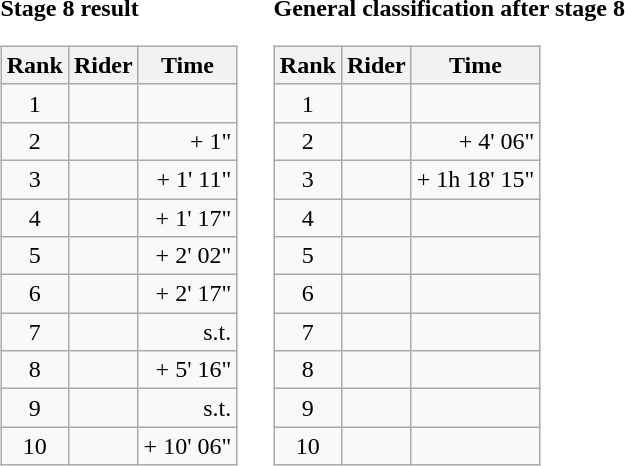<table>
<tr>
<td><strong>Stage 8 result</strong><br><table class="wikitable">
<tr>
<th scope="col">Rank</th>
<th scope="col">Rider</th>
<th scope="col">Time</th>
</tr>
<tr>
<td style="text-align:center;">1</td>
<td></td>
<td style="text-align:right;"></td>
</tr>
<tr>
<td style="text-align:center;">2</td>
<td></td>
<td style="text-align:right;">+ 1"</td>
</tr>
<tr>
<td style="text-align:center;">3</td>
<td></td>
<td style="text-align:right;">+ 1' 11"</td>
</tr>
<tr>
<td style="text-align:center;">4</td>
<td></td>
<td style="text-align:right;">+ 1' 17"</td>
</tr>
<tr>
<td style="text-align:center;">5</td>
<td></td>
<td style="text-align:right;">+ 2' 02"</td>
</tr>
<tr>
<td style="text-align:center;">6</td>
<td></td>
<td style="text-align:right;">+ 2' 17"</td>
</tr>
<tr>
<td style="text-align:center;">7</td>
<td></td>
<td style="text-align:right;">s.t.</td>
</tr>
<tr>
<td style="text-align:center;">8</td>
<td></td>
<td style="text-align:right;">+ 5' 16"</td>
</tr>
<tr>
<td style="text-align:center;">9</td>
<td></td>
<td style="text-align:right;">s.t.</td>
</tr>
<tr>
<td style="text-align:center;">10</td>
<td></td>
<td style="text-align:right;">+ 10' 06"</td>
</tr>
</table>
</td>
<td></td>
<td><strong>General classification after stage 8</strong><br><table class="wikitable">
<tr>
<th scope="col">Rank</th>
<th scope="col">Rider</th>
<th scope="col">Time</th>
</tr>
<tr>
<td style="text-align:center;">1</td>
<td></td>
<td style="text-align:right;"></td>
</tr>
<tr>
<td style="text-align:center;">2</td>
<td></td>
<td style="text-align:right;">+ 4' 06"</td>
</tr>
<tr>
<td style="text-align:center;">3</td>
<td></td>
<td style="text-align:right;">+ 1h 18' 15"</td>
</tr>
<tr>
<td style="text-align:center;">4</td>
<td></td>
<td></td>
</tr>
<tr>
<td style="text-align:center;">5</td>
<td></td>
<td></td>
</tr>
<tr>
<td style="text-align:center;">6</td>
<td></td>
<td></td>
</tr>
<tr>
<td style="text-align:center;">7</td>
<td></td>
<td></td>
</tr>
<tr>
<td style="text-align:center;">8</td>
<td></td>
<td></td>
</tr>
<tr>
<td style="text-align:center;">9</td>
<td></td>
<td></td>
</tr>
<tr>
<td style="text-align:center;">10</td>
<td></td>
<td></td>
</tr>
</table>
</td>
</tr>
</table>
